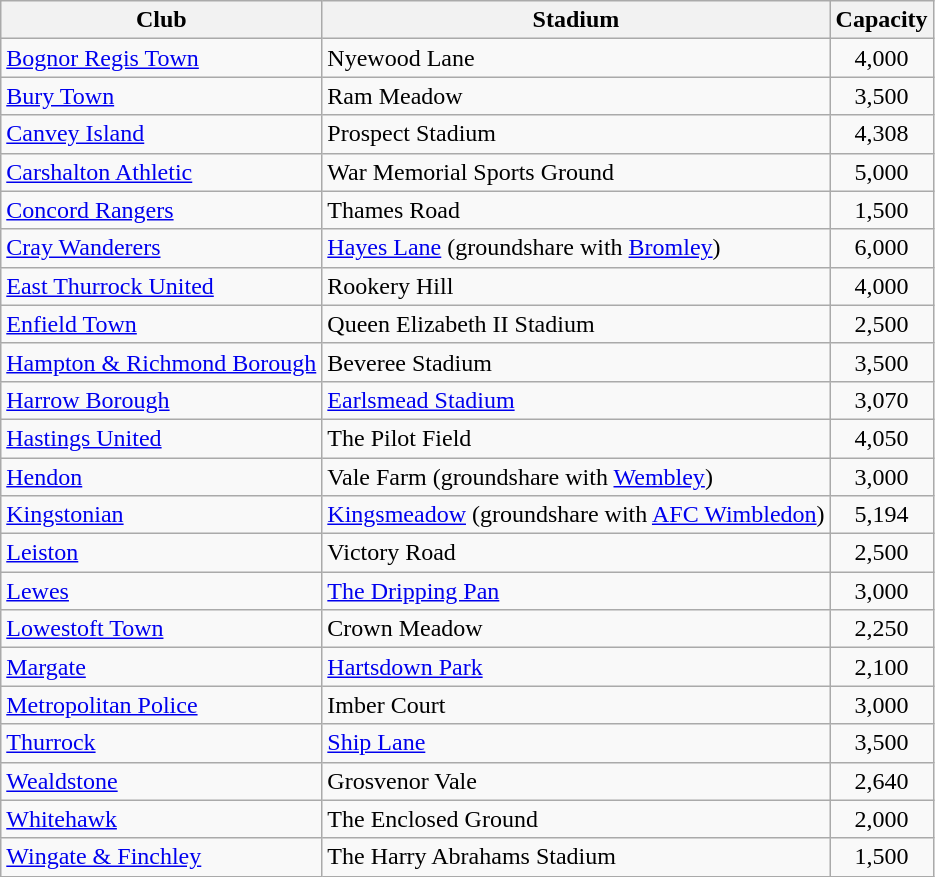<table class="wikitable sortable">
<tr>
<th>Club</th>
<th>Stadium</th>
<th>Capacity</th>
</tr>
<tr>
<td><a href='#'>Bognor Regis Town</a></td>
<td>Nyewood Lane</td>
<td align="center">4,000</td>
</tr>
<tr>
<td><a href='#'>Bury Town</a></td>
<td>Ram Meadow</td>
<td align="center">3,500</td>
</tr>
<tr>
<td><a href='#'>Canvey Island</a></td>
<td>Prospect Stadium</td>
<td align="center">4,308</td>
</tr>
<tr>
<td><a href='#'>Carshalton Athletic</a></td>
<td>War Memorial Sports Ground</td>
<td align="center">5,000</td>
</tr>
<tr>
<td><a href='#'>Concord Rangers</a></td>
<td>Thames Road</td>
<td align="center">1,500</td>
</tr>
<tr>
<td><a href='#'>Cray Wanderers</a></td>
<td><a href='#'>Hayes Lane</a> (groundshare with <a href='#'>Bromley</a>)</td>
<td align="center">6,000</td>
</tr>
<tr>
<td><a href='#'>East Thurrock United</a></td>
<td>Rookery Hill</td>
<td align="center">4,000</td>
</tr>
<tr>
<td><a href='#'>Enfield Town</a></td>
<td>Queen Elizabeth II Stadium</td>
<td align="center">2,500</td>
</tr>
<tr>
<td><a href='#'>Hampton & Richmond Borough</a></td>
<td>Beveree Stadium</td>
<td align="center">3,500</td>
</tr>
<tr>
<td><a href='#'>Harrow Borough</a></td>
<td><a href='#'>Earlsmead Stadium</a></td>
<td align="center">3,070</td>
</tr>
<tr>
<td><a href='#'>Hastings United</a></td>
<td>The Pilot Field</td>
<td align="center">4,050</td>
</tr>
<tr>
<td><a href='#'>Hendon</a></td>
<td>Vale Farm (groundshare with <a href='#'>Wembley</a>)</td>
<td align="center">3,000</td>
</tr>
<tr>
<td><a href='#'>Kingstonian</a></td>
<td><a href='#'>Kingsmeadow</a> (groundshare with <a href='#'>AFC Wimbledon</a>)</td>
<td align="center">5,194</td>
</tr>
<tr>
<td><a href='#'>Leiston</a></td>
<td>Victory Road</td>
<td align="center">2,500</td>
</tr>
<tr>
<td><a href='#'>Lewes</a></td>
<td><a href='#'>The Dripping Pan</a></td>
<td align="center">3,000</td>
</tr>
<tr>
<td><a href='#'>Lowestoft Town</a></td>
<td>Crown Meadow</td>
<td align="center">2,250</td>
</tr>
<tr>
<td><a href='#'>Margate</a></td>
<td><a href='#'>Hartsdown Park</a></td>
<td align="center">2,100</td>
</tr>
<tr>
<td><a href='#'>Metropolitan Police</a></td>
<td>Imber Court</td>
<td align="center">3,000</td>
</tr>
<tr>
<td><a href='#'>Thurrock</a></td>
<td><a href='#'>Ship Lane</a></td>
<td align="center">3,500</td>
</tr>
<tr>
<td><a href='#'>Wealdstone</a></td>
<td>Grosvenor Vale</td>
<td align="center">2,640</td>
</tr>
<tr>
<td><a href='#'>Whitehawk</a></td>
<td>The Enclosed Ground</td>
<td align="center">2,000</td>
</tr>
<tr>
<td><a href='#'>Wingate & Finchley</a></td>
<td>The Harry Abrahams Stadium</td>
<td align="center">1,500</td>
</tr>
</table>
